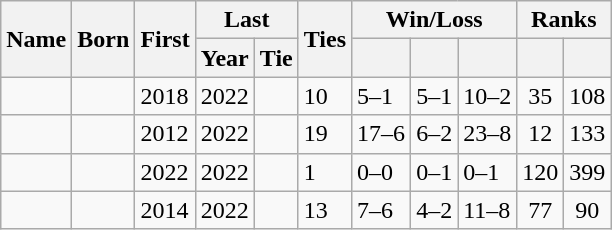<table class="wikitable sortable">
<tr align="center">
<th rowspan="2">Name</th>
<th rowspan="2">Born</th>
<th rowspan="2">First</th>
<th colspan="2">Last</th>
<th rowspan="2">Ties</th>
<th class="unsortable" colspan="3">Win/Loss</th>
<th class="unsortable" colspan="2">Ranks</th>
</tr>
<tr>
<th>Year</th>
<th>Tie</th>
<th></th>
<th></th>
<th></th>
<th></th>
<th></th>
</tr>
<tr>
<td></td>
<td></td>
<td>2018</td>
<td>2022</td>
<td></td>
<td>10</td>
<td>5–1</td>
<td>5–1</td>
<td>10–2</td>
<td align="center">35</td>
<td align="center">108</td>
</tr>
<tr>
<td></td>
<td></td>
<td>2012</td>
<td>2022</td>
<td></td>
<td>19</td>
<td>17–6</td>
<td>6–2</td>
<td>23–8</td>
<td align="center">12</td>
<td align="center">133</td>
</tr>
<tr>
<td></td>
<td></td>
<td>2022</td>
<td>2022</td>
<td></td>
<td>1</td>
<td>0–0</td>
<td>0–1</td>
<td>0–1</td>
<td align="center">120</td>
<td align="center">399</td>
</tr>
<tr>
<td></td>
<td></td>
<td>2014</td>
<td>2022</td>
<td></td>
<td>13</td>
<td>7–6</td>
<td>4–2</td>
<td>11–8</td>
<td align="center">77</td>
<td align="center">90</td>
</tr>
</table>
